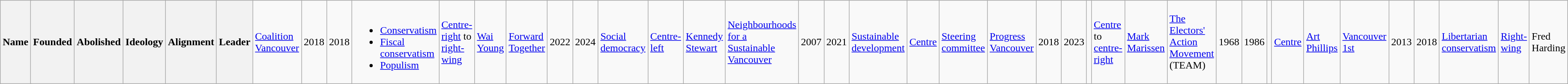<table class="wikitable">
<tr>
<th colspan=2>Name</th>
<th>Founded</th>
<th>Abolished</th>
<th>Ideology</th>
<th>Alignment</th>
<th>Leader<br></th>
<td><a href='#'>Coalition Vancouver</a></td>
<td>2018</td>
<td>2018</td>
<td {{plainlist><br><ul><li><a href='#'>Conservatism</a></li><li><a href='#'>Fiscal conservatism</a></li><li><a href='#'>Populism</a></li></ul></td>
<td><a href='#'>Centre-right</a> to <a href='#'>right-wing</a></td>
<td><a href='#'>Wai Young</a><br></td>
<td><a href='#'>Forward Together</a></td>
<td>2022</td>
<td>2024</td>
<td><a href='#'>Social democracy</a></td>
<td><a href='#'>Centre-left</a></td>
<td><a href='#'>Kennedy Stewart</a><br></td>
<td><a href='#'>Neighbourhoods for a Sustainable Vancouver</a></td>
<td>2007</td>
<td>2021</td>
<td><a href='#'>Sustainable development</a></td>
<td><a href='#'>Centre</a></td>
<td><a href='#'>Steering committee</a><br></td>
<td><a href='#'>Progress Vancouver</a></td>
<td>2018</td>
<td>2023</td>
<td></td>
<td><a href='#'>Centre</a> to <a href='#'>centre-right</a></td>
<td><a href='#'>Mark Marissen</a><br></td>
<td><a href='#'>The Electors' Action Movement</a> (TEAM)</td>
<td>1968</td>
<td>1986</td>
<td></td>
<td><a href='#'>Centre</a></td>
<td><a href='#'>Art Phillips</a><br></td>
<td><a href='#'>Vancouver 1st</a></td>
<td>2013</td>
<td>2018</td>
<td><a href='#'>Libertarian conservatism</a></td>
<td><a href='#'>Right-wing</a></td>
<td>Fred Harding</td>
</tr>
</table>
